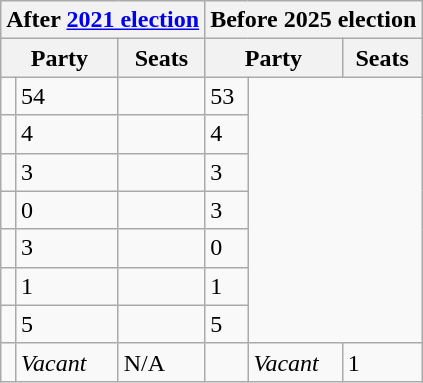<table class="wikitable">
<tr>
<th colspan="3">After <a href='#'>2021 election</a></th>
<th colspan="3">Before 2025 election</th>
</tr>
<tr>
<th colspan="2">Party</th>
<th>Seats</th>
<th colspan="2">Party</th>
<th>Seats</th>
</tr>
<tr>
<td></td>
<td>54</td>
<td></td>
<td>53</td>
</tr>
<tr>
<td></td>
<td>4</td>
<td></td>
<td>4</td>
</tr>
<tr>
<td></td>
<td>3</td>
<td></td>
<td>3</td>
</tr>
<tr>
<td></td>
<td>0</td>
<td></td>
<td>3</td>
</tr>
<tr>
<td></td>
<td>3</td>
<td></td>
<td>0</td>
</tr>
<tr>
<td></td>
<td>1</td>
<td></td>
<td>1</td>
</tr>
<tr>
<td></td>
<td>5</td>
<td></td>
<td>5</td>
</tr>
<tr>
<td></td>
<td><em>Vacant</em></td>
<td>N/A</td>
<td></td>
<td><em>Vacant</em></td>
<td>1</td>
</tr>
</table>
